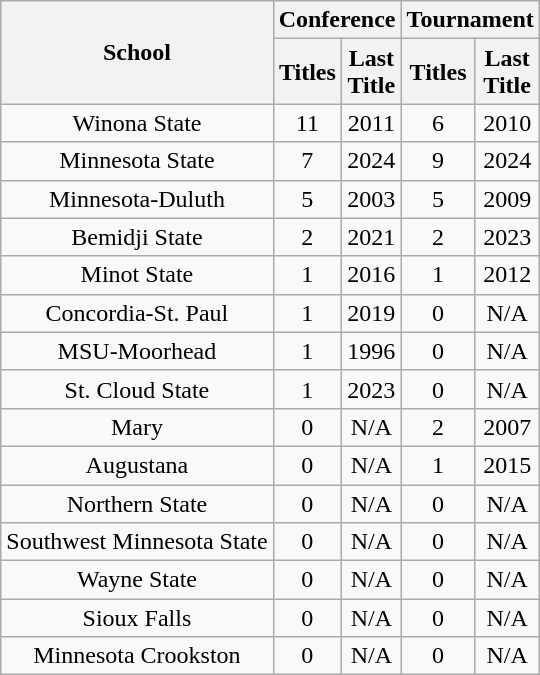<table class="wikitable sortable" style="text-align:center">
<tr>
<th rowspan=2>School</th>
<th colspan=2>Conference</th>
<th colspan=2>Tournament</th>
</tr>
<tr>
<th>Titles</th>
<th>Last<br>Title</th>
<th>Titles</th>
<th>Last<br>Title</th>
</tr>
<tr>
<td>Winona State</td>
<td>11</td>
<td>2011</td>
<td>6</td>
<td>2010</td>
</tr>
<tr>
<td>Minnesota State</td>
<td>7</td>
<td>2024</td>
<td>9</td>
<td>2024</td>
</tr>
<tr>
<td>Minnesota-Duluth</td>
<td>5</td>
<td>2003</td>
<td>5</td>
<td>2009</td>
</tr>
<tr>
<td>Bemidji State</td>
<td>2</td>
<td>2021</td>
<td>2</td>
<td>2023</td>
</tr>
<tr>
<td>Minot State</td>
<td>1</td>
<td>2016</td>
<td>1</td>
<td>2012</td>
</tr>
<tr>
<td>Concordia-St. Paul</td>
<td>1</td>
<td>2019</td>
<td>0</td>
<td>N/A</td>
</tr>
<tr>
<td>MSU-Moorhead</td>
<td>1</td>
<td>1996</td>
<td>0</td>
<td>N/A</td>
</tr>
<tr>
<td>St. Cloud State</td>
<td>1</td>
<td>2023</td>
<td>0</td>
<td>N/A</td>
</tr>
<tr>
<td>Mary</td>
<td>0</td>
<td>N/A</td>
<td>2</td>
<td>2007</td>
</tr>
<tr>
<td>Augustana</td>
<td>0</td>
<td>N/A</td>
<td>1</td>
<td>2015</td>
</tr>
<tr>
<td>Northern State</td>
<td>0</td>
<td>N/A</td>
<td>0</td>
<td>N/A</td>
</tr>
<tr>
<td>Southwest Minnesota State</td>
<td>0</td>
<td>N/A</td>
<td>0</td>
<td>N/A</td>
</tr>
<tr>
<td>Wayne State</td>
<td>0</td>
<td>N/A</td>
<td>0</td>
<td>N/A</td>
</tr>
<tr>
<td>Sioux Falls</td>
<td>0</td>
<td>N/A</td>
<td>0</td>
<td>N/A</td>
</tr>
<tr>
<td>Minnesota Crookston</td>
<td>0</td>
<td>N/A</td>
<td>0</td>
<td>N/A</td>
</tr>
</table>
